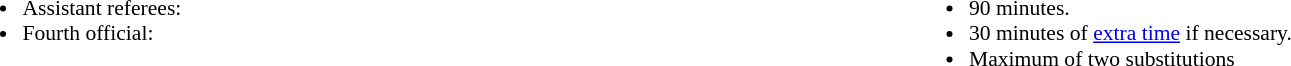<table style="width:100%; font-size:90%">
<tr>
<td style="width:50%; vertical-align:top"><br><ul><li>Assistant referees:</li><li>Fourth official:</li></ul></td>
<td style="width:50%; vertical-align:top"><br><ul><li>90 minutes.</li><li>30 minutes of <a href='#'>extra time</a> if necessary.</li><li>Maximum of two substitutions</li></ul></td>
</tr>
</table>
